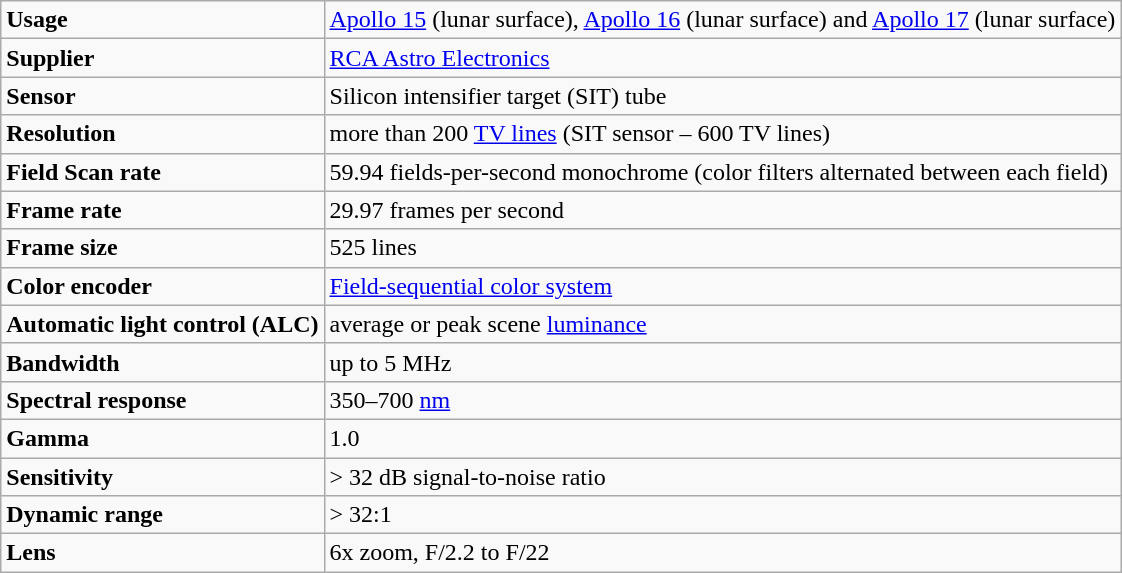<table class="wikitable" border="4">
<tr>
<td><strong>Usage</strong></td>
<td><a href='#'>Apollo 15</a> (lunar surface), <a href='#'>Apollo 16</a> (lunar surface) and <a href='#'>Apollo 17</a> (lunar surface)</td>
</tr>
<tr>
<td><strong>Supplier</strong></td>
<td><a href='#'>RCA Astro Electronics</a></td>
</tr>
<tr>
<td><strong>Sensor</strong></td>
<td>Silicon intensifier target (SIT) tube</td>
</tr>
<tr>
<td><strong>Resolution</strong></td>
<td>more than 200 <a href='#'>TV lines</a> (SIT sensor – 600 TV lines)</td>
</tr>
<tr>
<td><strong>Field Scan rate</strong></td>
<td>59.94 fields-per-second monochrome (color filters alternated between each field)</td>
</tr>
<tr>
<td><strong>Frame rate</strong></td>
<td>29.97 frames per second</td>
</tr>
<tr>
<td><strong>Frame size</strong></td>
<td>525 lines</td>
</tr>
<tr>
<td><strong>Color encoder</strong></td>
<td><a href='#'>Field-sequential color system</a></td>
</tr>
<tr>
<td><strong>Automatic light control (ALC)</strong></td>
<td>average or peak scene <a href='#'>luminance</a></td>
</tr>
<tr>
<td><strong>Bandwidth</strong></td>
<td>up to 5 MHz</td>
</tr>
<tr>
<td><strong>Spectral response</strong></td>
<td>350–700 <a href='#'>nm</a></td>
</tr>
<tr>
<td><strong>Gamma</strong></td>
<td>1.0</td>
</tr>
<tr>
<td><strong>Sensitivity</strong></td>
<td>> 32 dB signal-to-noise ratio</td>
</tr>
<tr>
<td><strong>Dynamic range</strong></td>
<td>> 32:1</td>
</tr>
<tr>
<td><strong>Lens</strong></td>
<td>6x zoom, F/2.2 to F/22</td>
</tr>
</table>
